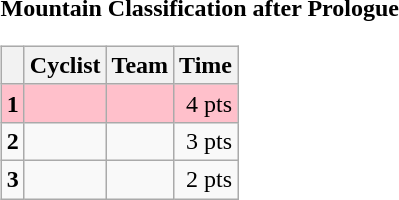<table>
<tr>
<td><strong>Mountain Classification after Prologue</strong><br><table class="wikitable">
<tr>
<th></th>
<th>Cyclist</th>
<th>Team</th>
<th>Time</th>
</tr>
<tr style="background:pink">
<td><strong>1</strong></td>
<td></td>
<td></td>
<td align="right">4 pts</td>
</tr>
<tr>
<td><strong>2</strong></td>
<td></td>
<td></td>
<td align="right">3 pts</td>
</tr>
<tr>
<td><strong>3</strong></td>
<td></td>
<td></td>
<td align="right">2 pts</td>
</tr>
</table>
</td>
</tr>
</table>
